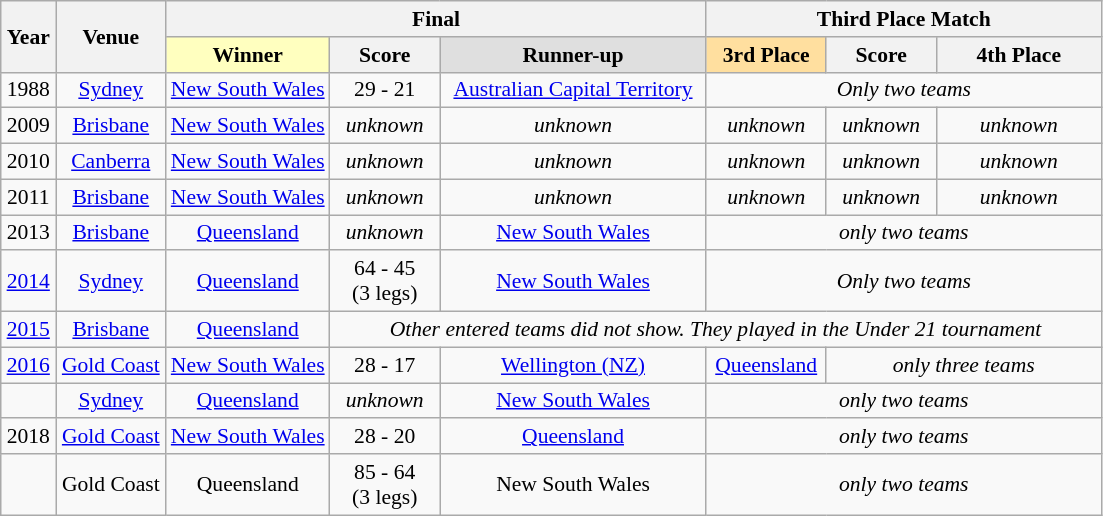<table class="wikitable" style="font-size: 90%; text-align: center;">
<tr>
<th rowspan="2" style="width:5%;">Year</th>
<th rowspan="2" style="width:10%;">Venue</th>
<th colspan="3">Final</th>
<th colspan="3">Third Place Match</th>
</tr>
<tr>
<td style="text-align:center;background:#ffffbf;"><strong>Winner</strong></td>
<th style="width:10%;">Score</th>
<td style="text-align:center; background:#dfdfdf;"><strong>Runner-up</strong></td>
<td style="text-align:center; background:#ffdf9f;"><strong>3rd Place</strong></td>
<th style="width:10%;">Score</th>
<th style="width:15%;">4th Place</th>
</tr>
<tr>
<td>1988</td>
<td><a href='#'>Sydney</a></td>
<td><a href='#'>New South Wales</a></td>
<td>29 - 21</td>
<td><a href='#'>Australian Capital Territory</a></td>
<td colspan=3><em>Only two teams</em></td>
</tr>
<tr>
<td>2009</td>
<td><a href='#'>Brisbane</a></td>
<td><a href='#'>New South Wales</a></td>
<td><em>unknown</em></td>
<td><em>unknown</em></td>
<td><em>unknown</em></td>
<td><em>unknown</em></td>
<td><em>unknown</em></td>
</tr>
<tr>
<td>2010</td>
<td><a href='#'>Canberra</a></td>
<td><a href='#'>New South Wales</a></td>
<td><em>unknown</em></td>
<td><em>unknown</em></td>
<td><em>unknown</em></td>
<td><em>unknown</em></td>
<td><em>unknown</em></td>
</tr>
<tr>
<td>2011</td>
<td><a href='#'>Brisbane</a></td>
<td><a href='#'>New South Wales</a></td>
<td><em>unknown</em></td>
<td><em>unknown</em></td>
<td><em>unknown</em></td>
<td><em>unknown</em></td>
<td><em>unknown</em></td>
</tr>
<tr>
<td>2013</td>
<td><a href='#'>Brisbane</a></td>
<td><a href='#'>Queensland</a></td>
<td><em>unknown</em></td>
<td><a href='#'>New South Wales</a></td>
<td colspan=3><em>only two teams</em></td>
</tr>
<tr>
<td><a href='#'>2014</a></td>
<td><a href='#'>Sydney</a></td>
<td><a href='#'>Queensland</a></td>
<td>64 - 45<br> (3 legs)</td>
<td><a href='#'>New South Wales</a></td>
<td colspan=3><em>Only two teams</em></td>
</tr>
<tr>
<td><a href='#'>2015</a></td>
<td><a href='#'>Brisbane</a></td>
<td><a href='#'>Queensland</a></td>
<td colspan=5><em>Other entered teams did not show. They played in the Under 21 tournament</em></td>
</tr>
<tr>
<td><a href='#'>2016</a></td>
<td><a href='#'>Gold Coast</a></td>
<td><a href='#'>New South Wales</a></td>
<td>28 - 17</td>
<td><a href='#'>Wellington (NZ)</a></td>
<td><a href='#'>Queensland</a></td>
<td colspan=2><em>only three teams</em></td>
</tr>
<tr>
<td></td>
<td><a href='#'>Sydney</a></td>
<td><a href='#'>Queensland</a></td>
<td><em>unknown</em></td>
<td><a href='#'>New South Wales</a></td>
<td colspan=3><em>only two teams</em></td>
</tr>
<tr>
<td>2018</td>
<td><a href='#'>Gold Coast</a></td>
<td><a href='#'>New South Wales</a></td>
<td>28 - 20</td>
<td><a href='#'>Queensland</a></td>
<td colspan=3><em>only two teams</em></td>
</tr>
<tr>
<td></td>
<td>Gold Coast</td>
<td>Queensland</td>
<td>85 - 64<br>(3 legs)</td>
<td>New South Wales</td>
<td colspan="3"><em>only two teams</em></td>
</tr>
</table>
